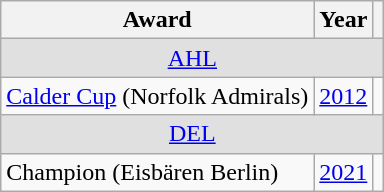<table class="wikitable">
<tr>
<th>Award</th>
<th>Year</th>
<th></th>
</tr>
<tr ALIGN="center" bgcolor="#e0e0e0">
<td colspan="3"><a href='#'>AHL</a></td>
</tr>
<tr>
<td><a href='#'>Calder Cup</a> (Norfolk Admirals)</td>
<td><a href='#'>2012</a></td>
<td></td>
</tr>
<tr ALIGN="center" bgcolor="#e0e0e0">
<td colspan="3"><a href='#'>DEL</a></td>
</tr>
<tr>
<td>Champion (Eisbären Berlin)</td>
<td><a href='#'>2021</a></td>
<td></td>
</tr>
</table>
